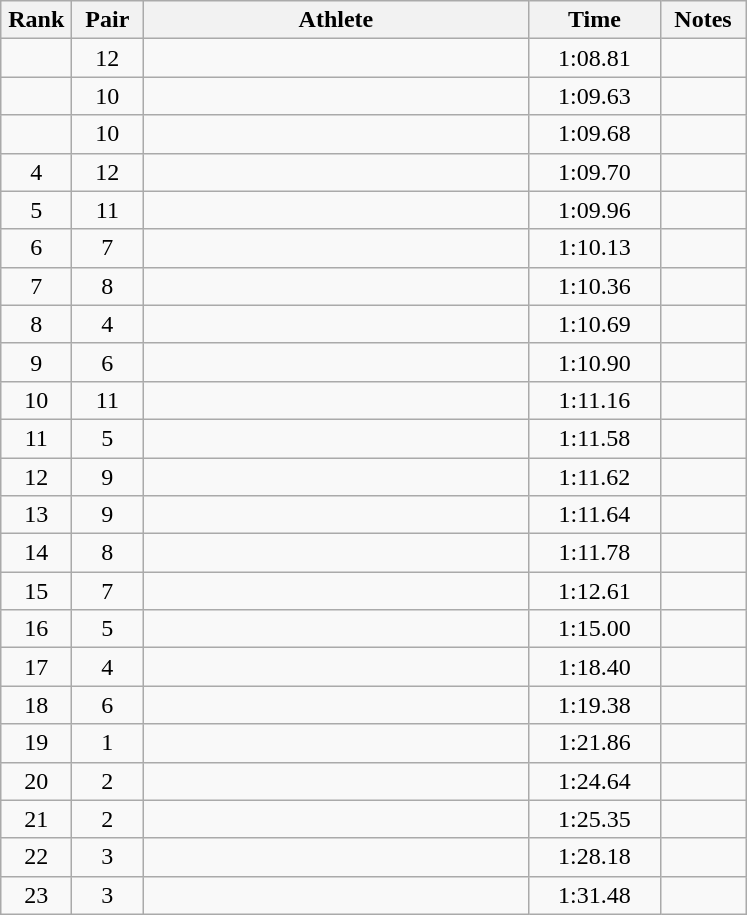<table class=wikitable style="text-align:center">
<tr>
<th width=40>Rank</th>
<th width=40>Pair</th>
<th width=250>Athlete</th>
<th width=80>Time</th>
<th width=50>Notes</th>
</tr>
<tr>
<td></td>
<td>12</td>
<td align=left></td>
<td>1:08.81</td>
<td></td>
</tr>
<tr>
<td></td>
<td>10</td>
<td align=left></td>
<td>1:09.63</td>
<td></td>
</tr>
<tr>
<td></td>
<td>10</td>
<td align=left></td>
<td>1:09.68</td>
<td></td>
</tr>
<tr>
<td>4</td>
<td>12</td>
<td align=left></td>
<td>1:09.70</td>
<td></td>
</tr>
<tr>
<td>5</td>
<td>11</td>
<td align=left></td>
<td>1:09.96</td>
<td></td>
</tr>
<tr>
<td>6</td>
<td>7</td>
<td align=left></td>
<td>1:10.13</td>
<td></td>
</tr>
<tr>
<td>7</td>
<td>8</td>
<td align=left></td>
<td>1:10.36</td>
<td></td>
</tr>
<tr>
<td>8</td>
<td>4</td>
<td align=left></td>
<td>1:10.69</td>
<td></td>
</tr>
<tr>
<td>9</td>
<td>6</td>
<td align=left></td>
<td>1:10.90</td>
<td></td>
</tr>
<tr>
<td>10</td>
<td>11</td>
<td align=left></td>
<td>1:11.16</td>
<td></td>
</tr>
<tr>
<td>11</td>
<td>5</td>
<td align=left></td>
<td>1:11.58</td>
<td></td>
</tr>
<tr>
<td>12</td>
<td>9</td>
<td align=left></td>
<td>1:11.62</td>
<td></td>
</tr>
<tr>
<td>13</td>
<td>9</td>
<td align=left></td>
<td>1:11.64</td>
<td></td>
</tr>
<tr>
<td>14</td>
<td>8</td>
<td align=left></td>
<td>1:11.78</td>
<td></td>
</tr>
<tr>
<td>15</td>
<td>7</td>
<td align=left></td>
<td>1:12.61</td>
<td></td>
</tr>
<tr>
<td>16</td>
<td>5</td>
<td align=left></td>
<td>1:15.00</td>
<td></td>
</tr>
<tr>
<td>17</td>
<td>4</td>
<td align=left></td>
<td>1:18.40</td>
<td></td>
</tr>
<tr>
<td>18</td>
<td>6</td>
<td align=left></td>
<td>1:19.38</td>
<td></td>
</tr>
<tr>
<td>19</td>
<td>1</td>
<td align=left></td>
<td>1:21.86</td>
<td></td>
</tr>
<tr>
<td>20</td>
<td>2</td>
<td align=left></td>
<td>1:24.64</td>
<td></td>
</tr>
<tr>
<td>21</td>
<td>2</td>
<td align=left></td>
<td>1:25.35</td>
<td></td>
</tr>
<tr>
<td>22</td>
<td>3</td>
<td align=left></td>
<td>1:28.18</td>
<td></td>
</tr>
<tr>
<td>23</td>
<td>3</td>
<td align=left></td>
<td>1:31.48</td>
<td></td>
</tr>
</table>
